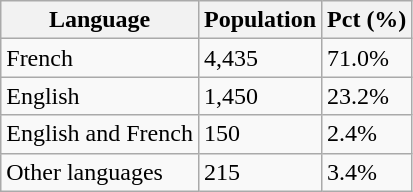<table class="wikitable">
<tr>
<th>Language</th>
<th>Population</th>
<th>Pct (%)</th>
</tr>
<tr>
<td>French</td>
<td>4,435</td>
<td>71.0%</td>
</tr>
<tr>
<td>English</td>
<td>1,450</td>
<td>23.2%</td>
</tr>
<tr>
<td>English and French</td>
<td>150</td>
<td>2.4%</td>
</tr>
<tr>
<td>Other languages</td>
<td>215</td>
<td>3.4%</td>
</tr>
</table>
